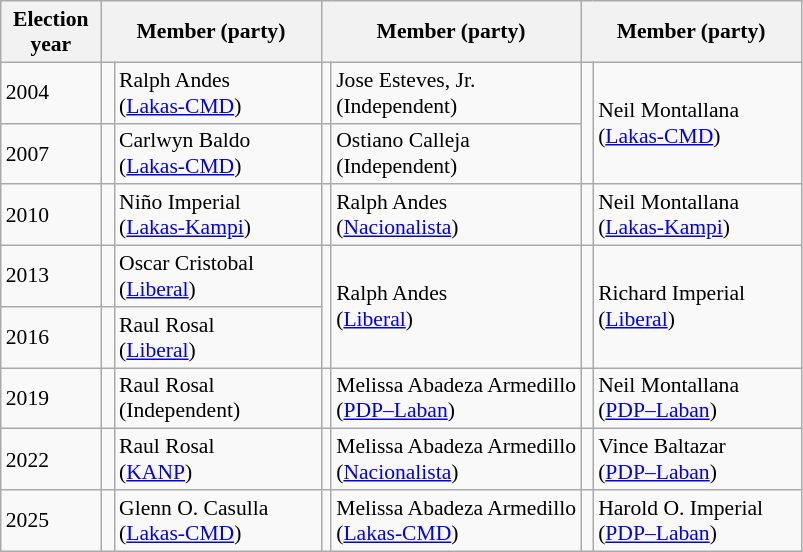<table class=wikitable style="font-size:90%">
<tr>
<th width=60px>Election<br>year</th>
<th colspan=2 width=140px>Member (party)</th>
<th colspan=2 width=140px>Member (party)</th>
<th colspan=2 width=140px>Member (party)</th>
</tr>
<tr>
<td>2004</td>
<td bgcolor=></td>
<td>Ralph Andes<br>(<a href='#'>Lakas-CMD</a>)</td>
<td bgcolor=></td>
<td>Jose Esteves, Jr.<br>(Independent)</td>
<td rowspan=2 bgcolor=></td>
<td rowspan=2>Neil Montallana<br>(<a href='#'>Lakas-CMD</a>)</td>
</tr>
<tr>
<td>2007</td>
<td bgcolor=></td>
<td>Carlwyn Baldo<br>(<a href='#'>Lakas-CMD</a>)</td>
<td bgcolor=></td>
<td>Ostiano Calleja<br>(Independent)</td>
</tr>
<tr>
<td>2010</td>
<td bgcolor=></td>
<td>Niño Imperial<br>(<a href='#'>Lakas-Kampi</a>)</td>
<td bgcolor=></td>
<td>Ralph Andes<br>(<a href='#'>Nacionalista</a>)</td>
<td bgcolor=></td>
<td>Neil Montallana<br>(<a href='#'>Lakas-Kampi</a>)</td>
</tr>
<tr>
<td>2013</td>
<td bgcolor=></td>
<td>Oscar Cristobal<br>(<a href='#'>Liberal</a>)</td>
<td rowspan=2 bgcolor=></td>
<td rowspan=2>Ralph Andes<br>(<a href='#'>Liberal</a>)</td>
<td rowspan=2 bgcolor=></td>
<td rowspan=2>Richard Imperial<br>(<a href='#'>Liberal</a>)</td>
</tr>
<tr>
<td>2016</td>
<td bgcolor=></td>
<td>Raul Rosal<br>(<a href='#'>Liberal</a>)</td>
</tr>
<tr>
<td>2019</td>
<td bgcolor=></td>
<td>Raul Rosal<br>(Independent)</td>
<td bgcolor=></td>
<td>Melissa Abadeza Armedillo<br>(<a href='#'>PDP–Laban</a>)</td>
<td bgcolor=></td>
<td>Neil Montallana<br>(<a href='#'>PDP–Laban</a>)</td>
</tr>
<tr>
<td>2022</td>
<td bgcolor=></td>
<td>Raul Rosal<br>(<a href='#'>KANP</a>)</td>
<td bgcolor=></td>
<td>Melissa Abadeza Armedillo<br>(<a href='#'>Nacionalista</a>)</td>
<td bgcolor=></td>
<td>Vince Baltazar<br>(<a href='#'>PDP–Laban</a>)</td>
</tr>
<tr>
<td>2025</td>
<td bgcolor=></td>
<td>Glenn O. Casulla<br>(<a href='#'>Lakas-CMD</a>)</td>
<td bgcolor=></td>
<td>Melissa Abadeza Armedillo<br>(<a href='#'>Lakas-CMD</a>)</td>
<td bgcolor=></td>
<td>Harold O. Imperial<br>(<a href='#'>PDP–Laban</a>)</td>
</tr>
</table>
